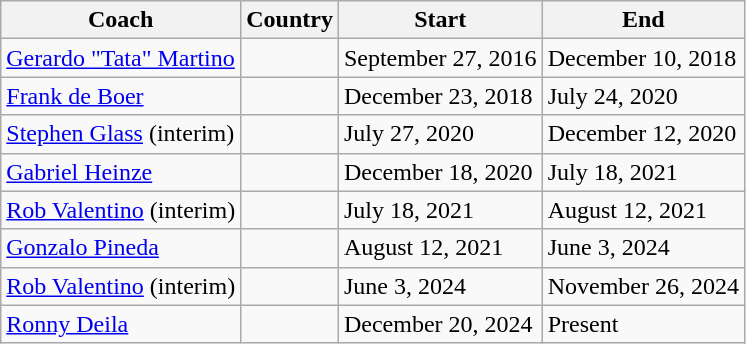<table class="wikitable">
<tr>
<th>Coach</th>
<th>Country</th>
<th>Start</th>
<th>End</th>
</tr>
<tr>
<td><a href='#'>Gerardo "Tata" Martino</a></td>
<td></td>
<td>September 27, 2016</td>
<td>December 10, 2018</td>
</tr>
<tr>
<td><a href='#'>Frank de Boer</a></td>
<td></td>
<td>December 23, 2018</td>
<td>July 24, 2020</td>
</tr>
<tr>
<td><a href='#'>Stephen Glass</a> (interim)</td>
<td></td>
<td>July 27, 2020</td>
<td>December 12, 2020</td>
</tr>
<tr>
<td><a href='#'>Gabriel Heinze</a></td>
<td></td>
<td>December 18, 2020</td>
<td>July 18, 2021</td>
</tr>
<tr>
<td><a href='#'>Rob Valentino</a> (interim)</td>
<td></td>
<td>July 18, 2021</td>
<td>August 12, 2021</td>
</tr>
<tr>
<td><a href='#'>Gonzalo Pineda</a></td>
<td></td>
<td>August 12, 2021</td>
<td>June 3, 2024</td>
</tr>
<tr>
<td><a href='#'>Rob Valentino</a> (interim)</td>
<td></td>
<td>June 3, 2024</td>
<td>November 26, 2024</td>
</tr>
<tr>
<td><a href='#'>Ronny Deila</a></td>
<td></td>
<td>December 20, 2024</td>
<td>Present</td>
</tr>
</table>
